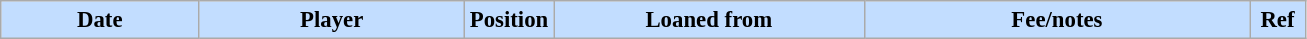<table class="wikitable" style="text-align:left; font-size:95%;">
<tr>
<th style="background:#c2ddff; width:125px;">Date</th>
<th style="background:#c2ddff; width:170px;">Player</th>
<th style="background:#c2ddff; width:50px;">Position</th>
<th style="background:#c2ddff; width:200px;">Loaned from</th>
<th style="background:#c2ddff; width:250px;">Fee/notes</th>
<th style="background:#c2ddff; width:30px;">Ref</th>
</tr>
</table>
